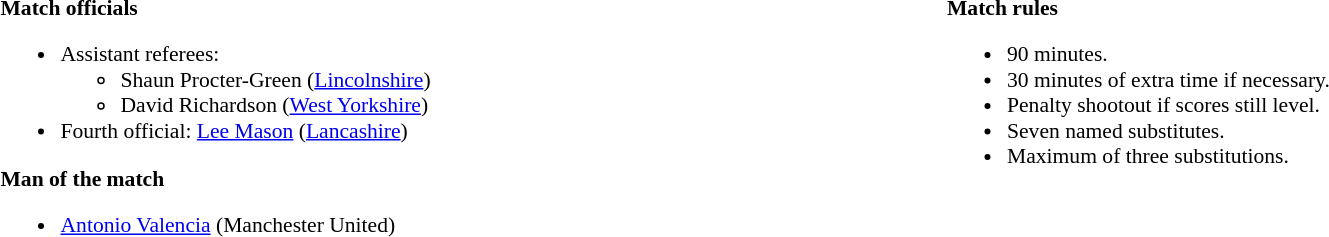<table width=100% style="font-size: 90%">
<tr>
<td width=50% valign=top><br><strong>Match officials</strong><ul><li>Assistant referees:<ul><li>Shaun Procter-Green (<a href='#'>Lincolnshire</a>)</li><li>David Richardson (<a href='#'>West Yorkshire</a>)</li></ul></li><li>Fourth official: <a href='#'>Lee Mason</a> (<a href='#'>Lancashire</a>)</li></ul><strong>Man of the match</strong><ul><li><a href='#'>Antonio Valencia</a> (Manchester United)</li></ul></td>
<td width=50% valign=top><br><strong>Match rules</strong><ul><li>90 minutes.</li><li>30 minutes of extra time if necessary.</li><li>Penalty shootout if scores still level.</li><li>Seven named substitutes.</li><li>Maximum of three substitutions.</li></ul></td>
</tr>
</table>
